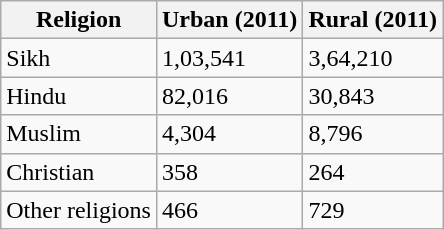<table class="wikitable sort">
<tr>
<th>Religion</th>
<th>Urban (2011)</th>
<th>Rural (2011)</th>
</tr>
<tr>
<td>Sikh</td>
<td>1,03,541</td>
<td>3,64,210</td>
</tr>
<tr>
<td>Hindu</td>
<td>82,016</td>
<td>30,843</td>
</tr>
<tr>
<td>Muslim</td>
<td>4,304</td>
<td>8,796</td>
</tr>
<tr>
<td>Christian</td>
<td>358</td>
<td>264</td>
</tr>
<tr>
<td>Other religions</td>
<td>466</td>
<td>729</td>
</tr>
</table>
